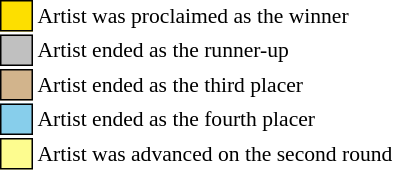<table class="toccolours" style="font-size: 90%; white-space: nowrap;">
<tr>
<td style="background:#FDDf00; border: 1px solid black">     </td>
<td>Artist was proclaimed as the winner</td>
</tr>
<tr>
<td style="background:silver; border: 1px solid black">     </td>
<td>Artist ended as the runner-up</td>
</tr>
<tr>
<td style="background:tan; border: 1px solid black">     </td>
<td>Artist ended as the third placer</td>
</tr>
<tr>
<td style="background:skyblue; border: 1px solid black">     </td>
<td>Artist ended as the fourth placer</td>
</tr>
<tr>
<td style="background:#fdfc8f; border: 1px solid black">     </td>
<td>Artist was advanced on the second round</td>
</tr>
</table>
